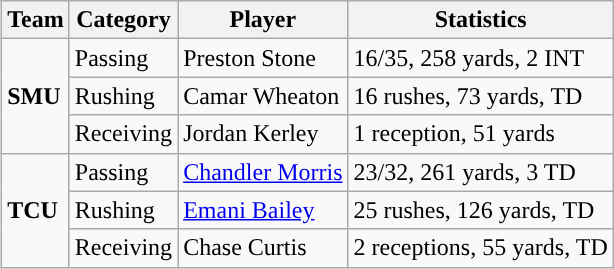<table class="wikitable" style="float: right;">
<tr>
<th>Team</th>
<th>Category</th>
<th>Player</th>
<th>Statistics</th>
</tr>
<tr>
<td rowspan=3><strong>SMU</strong></td>
<td>Passing</td>
<td>Preston Stone</td>
<td>16/35, 258 yards, 2 INT</td>
</tr>
<tr>
<td>Rushing</td>
<td>Camar Wheaton</td>
<td>16 rushes, 73 yards, TD</td>
</tr>
<tr>
<td>Receiving</td>
<td>Jordan Kerley</td>
<td>1 reception, 51 yards</td>
</tr>
<tr>
<td rowspan=3><strong>TCU</strong></td>
<td>Passing</td>
<td><a href='#'>Chandler Morris</a></td>
<td>23/32, 261 yards, 3 TD</td>
</tr>
<tr>
<td>Rushing</td>
<td><a href='#'>Emani Bailey</a></td>
<td>25 rushes, 126 yards, TD</td>
</tr>
<tr>
<td>Receiving</td>
<td>Chase Curtis</td>
<td>2 receptions, 55 yards, TD</td>
</tr>
</table>
